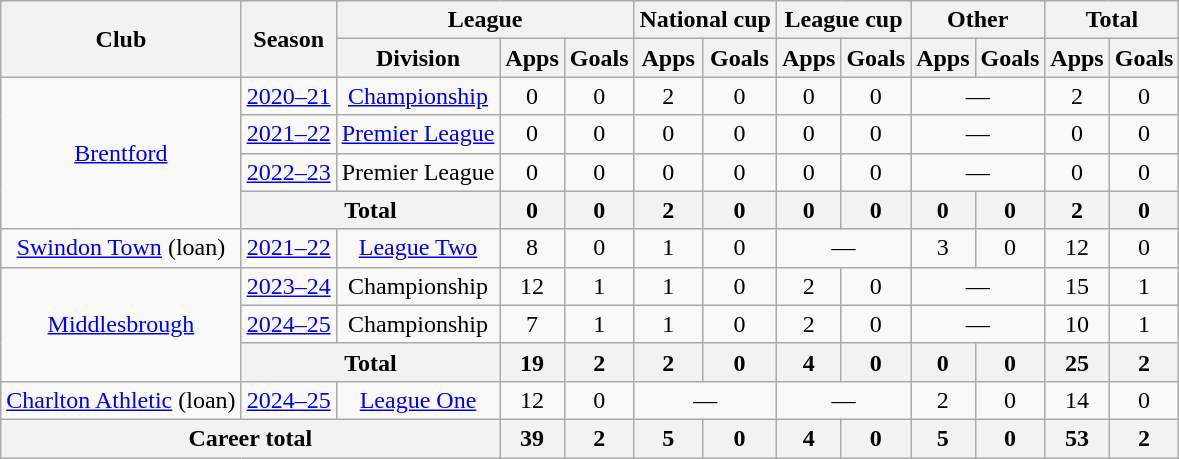<table class="wikitable" style="text-align: center;">
<tr>
<th rowspan="2">Club</th>
<th rowspan="2">Season</th>
<th colspan="3">League</th>
<th colspan="2">National cup</th>
<th colspan="2">League cup</th>
<th colspan="2">Other</th>
<th colspan="2">Total</th>
</tr>
<tr>
<th>Division</th>
<th>Apps</th>
<th>Goals</th>
<th>Apps</th>
<th>Goals</th>
<th>Apps</th>
<th>Goals</th>
<th>Apps</th>
<th>Goals</th>
<th>Apps</th>
<th>Goals</th>
</tr>
<tr>
<td rowspan="4"><a href='#'>Brentford</a></td>
<td><a href='#'>2020–21</a></td>
<td><a href='#'>Championship</a></td>
<td>0</td>
<td>0</td>
<td>2</td>
<td>0</td>
<td>0</td>
<td>0</td>
<td colspan="2">―</td>
<td>2</td>
<td>0</td>
</tr>
<tr>
<td><a href='#'>2021–22</a></td>
<td><a href='#'>Premier League</a></td>
<td>0</td>
<td>0</td>
<td>0</td>
<td>0</td>
<td>0</td>
<td>0</td>
<td colspan="2">―</td>
<td>0</td>
<td>0</td>
</tr>
<tr>
<td><a href='#'>2022–23</a></td>
<td>Premier League</td>
<td>0</td>
<td>0</td>
<td>0</td>
<td>0</td>
<td>0</td>
<td>0</td>
<td colspan="2">―</td>
<td>0</td>
<td>0</td>
</tr>
<tr>
<th colspan="2">Total</th>
<th>0</th>
<th>0</th>
<th>2</th>
<th>0</th>
<th>0</th>
<th>0</th>
<th>0</th>
<th>0</th>
<th>2</th>
<th>0</th>
</tr>
<tr>
<td><a href='#'>Swindon Town</a> (loan)</td>
<td><a href='#'>2021–22</a></td>
<td><a href='#'>League Two</a></td>
<td>8</td>
<td>0</td>
<td>1</td>
<td>0</td>
<td colspan="2">―</td>
<td>3</td>
<td>0</td>
<td>12</td>
<td>0</td>
</tr>
<tr>
<td rowspan="3"><a href='#'>Middlesbrough</a></td>
<td><a href='#'>2023–24</a></td>
<td>Championship</td>
<td>12</td>
<td>1</td>
<td>1</td>
<td>0</td>
<td>2</td>
<td>0</td>
<td colspan="2">―</td>
<td>15</td>
<td>1</td>
</tr>
<tr>
<td><a href='#'>2024–25</a></td>
<td>Championship</td>
<td>7</td>
<td>1</td>
<td>1</td>
<td>0</td>
<td>2</td>
<td>0</td>
<td colspan="2">―</td>
<td>10</td>
<td>1</td>
</tr>
<tr>
<th colspan="2">Total</th>
<th>19</th>
<th>2</th>
<th>2</th>
<th>0</th>
<th>4</th>
<th>0</th>
<th>0</th>
<th>0</th>
<th>25</th>
<th>2</th>
</tr>
<tr>
<td><a href='#'>Charlton Athletic</a> (loan)</td>
<td><a href='#'>2024–25</a></td>
<td><a href='#'>League One</a></td>
<td>12</td>
<td>0</td>
<td colspan="2">―</td>
<td colspan="2">―</td>
<td>2</td>
<td>0</td>
<td>14</td>
<td>0</td>
</tr>
<tr>
<th colspan="3">Career total</th>
<th>39</th>
<th>2</th>
<th>5</th>
<th>0</th>
<th>4</th>
<th>0</th>
<th>5</th>
<th>0</th>
<th>53</th>
<th>2</th>
</tr>
</table>
